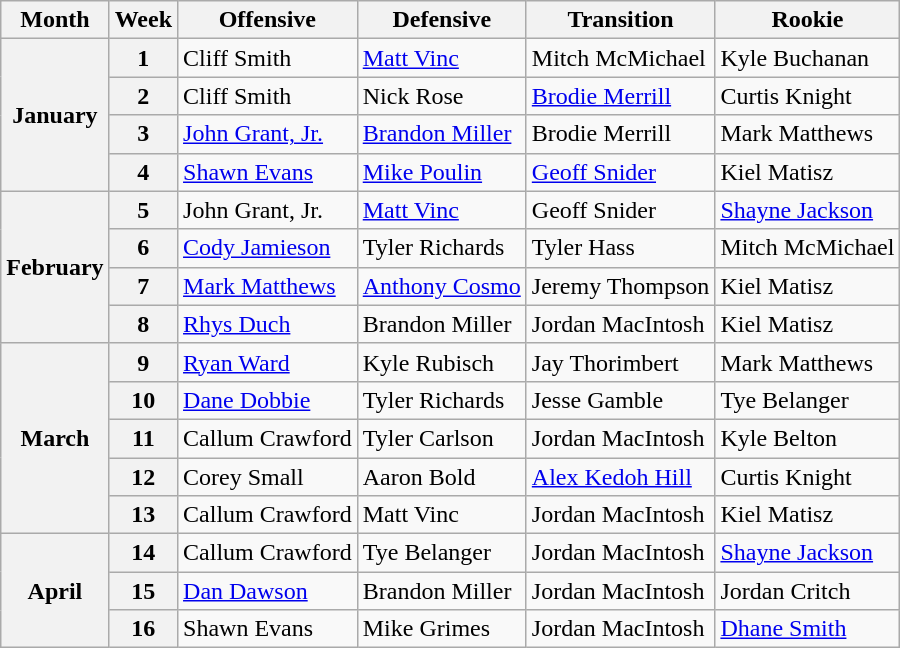<table class="wikitable">
<tr>
<th>Month</th>
<th>Week</th>
<th>Offensive</th>
<th>Defensive</th>
<th>Transition</th>
<th>Rookie</th>
</tr>
<tr>
<th rowspan="4">January</th>
<th>1</th>
<td>Cliff Smith</td>
<td><a href='#'>Matt Vinc</a></td>
<td>Mitch McMichael</td>
<td>Kyle Buchanan</td>
</tr>
<tr>
<th>2</th>
<td>Cliff Smith</td>
<td>Nick Rose</td>
<td><a href='#'>Brodie Merrill</a></td>
<td>Curtis Knight</td>
</tr>
<tr>
<th>3</th>
<td><a href='#'>John Grant, Jr.</a></td>
<td><a href='#'>Brandon Miller</a></td>
<td>Brodie Merrill</td>
<td>Mark Matthews</td>
</tr>
<tr>
<th>4</th>
<td><a href='#'>Shawn Evans</a></td>
<td><a href='#'>Mike Poulin</a></td>
<td><a href='#'>Geoff Snider</a></td>
<td>Kiel Matisz</td>
</tr>
<tr>
<th rowspan="4">February</th>
<th>5</th>
<td>John Grant, Jr.</td>
<td><a href='#'>Matt Vinc</a></td>
<td>Geoff Snider</td>
<td><a href='#'>Shayne Jackson</a></td>
</tr>
<tr>
<th>6</th>
<td><a href='#'>Cody Jamieson</a></td>
<td>Tyler Richards</td>
<td>Tyler Hass</td>
<td>Mitch McMichael</td>
</tr>
<tr>
<th>7</th>
<td><a href='#'>Mark Matthews</a></td>
<td><a href='#'>Anthony Cosmo</a></td>
<td>Jeremy Thompson</td>
<td>Kiel Matisz</td>
</tr>
<tr>
<th>8</th>
<td><a href='#'>Rhys Duch</a></td>
<td>Brandon Miller</td>
<td>Jordan MacIntosh</td>
<td>Kiel Matisz</td>
</tr>
<tr>
<th rowspan="5">March</th>
<th>9</th>
<td><a href='#'>Ryan Ward</a></td>
<td>Kyle Rubisch</td>
<td>Jay Thorimbert</td>
<td>Mark Matthews</td>
</tr>
<tr>
<th>10</th>
<td><a href='#'>Dane Dobbie</a></td>
<td>Tyler Richards</td>
<td>Jesse Gamble</td>
<td>Tye Belanger</td>
</tr>
<tr>
<th>11</th>
<td>Callum Crawford</td>
<td>Tyler Carlson</td>
<td>Jordan MacIntosh</td>
<td>Kyle Belton</td>
</tr>
<tr>
<th>12</th>
<td>Corey Small</td>
<td>Aaron Bold</td>
<td><a href='#'>Alex Kedoh Hill</a></td>
<td>Curtis Knight</td>
</tr>
<tr>
<th>13</th>
<td>Callum Crawford</td>
<td>Matt Vinc</td>
<td>Jordan MacIntosh</td>
<td>Kiel Matisz</td>
</tr>
<tr>
<th rowspan="3">April</th>
<th>14</th>
<td>Callum Crawford</td>
<td>Tye Belanger</td>
<td>Jordan MacIntosh</td>
<td><a href='#'>Shayne Jackson</a></td>
</tr>
<tr>
<th>15</th>
<td><a href='#'>Dan Dawson</a></td>
<td>Brandon Miller</td>
<td>Jordan MacIntosh</td>
<td>Jordan Critch</td>
</tr>
<tr>
<th>16</th>
<td>Shawn Evans</td>
<td>Mike Grimes</td>
<td>Jordan MacIntosh</td>
<td><a href='#'>Dhane Smith</a></td>
</tr>
</table>
